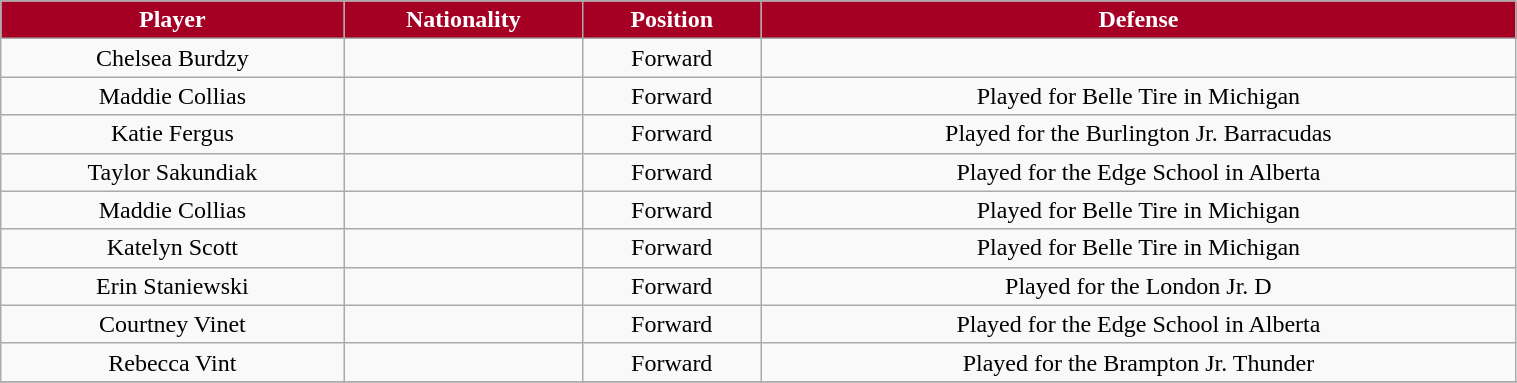<table class="wikitable" width="80%">
<tr align="center"  style="background:#A50024;color:white;">
<td><strong>Player</strong></td>
<td><strong>Nationality</strong></td>
<td><strong>Position</strong></td>
<td><strong>Defense</strong></td>
</tr>
<tr align="center" bgcolor="">
<td>Chelsea Burdzy</td>
<td></td>
<td>Forward</td>
<td></td>
</tr>
<tr align="center" bgcolor="">
<td>Maddie Collias</td>
<td></td>
<td>Forward</td>
<td>Played for Belle Tire in Michigan</td>
</tr>
<tr align="center" bgcolor="">
<td>Katie Fergus</td>
<td></td>
<td>Forward</td>
<td>Played for the Burlington Jr. Barracudas</td>
</tr>
<tr align="center" bgcolor="">
<td>Taylor Sakundiak</td>
<td></td>
<td>Forward</td>
<td>Played for the Edge School in Alberta</td>
</tr>
<tr align="center" bgcolor="">
<td>Maddie Collias</td>
<td></td>
<td>Forward</td>
<td>Played for Belle Tire in Michigan</td>
</tr>
<tr align="center" bgcolor="">
<td>Katelyn Scott</td>
<td></td>
<td>Forward</td>
<td>Played for Belle Tire in Michigan</td>
</tr>
<tr align="center" bgcolor="">
<td>Erin Staniewski</td>
<td></td>
<td>Forward</td>
<td>Played for the London Jr. D</td>
</tr>
<tr align="center" bgcolor="">
<td>Courtney Vinet</td>
<td></td>
<td>Forward</td>
<td>Played for the Edge School in Alberta</td>
</tr>
<tr align="center" bgcolor="">
<td>Rebecca Vint</td>
<td></td>
<td>Forward</td>
<td>Played for the Brampton Jr. Thunder</td>
</tr>
<tr align="center" bgcolor="">
</tr>
</table>
